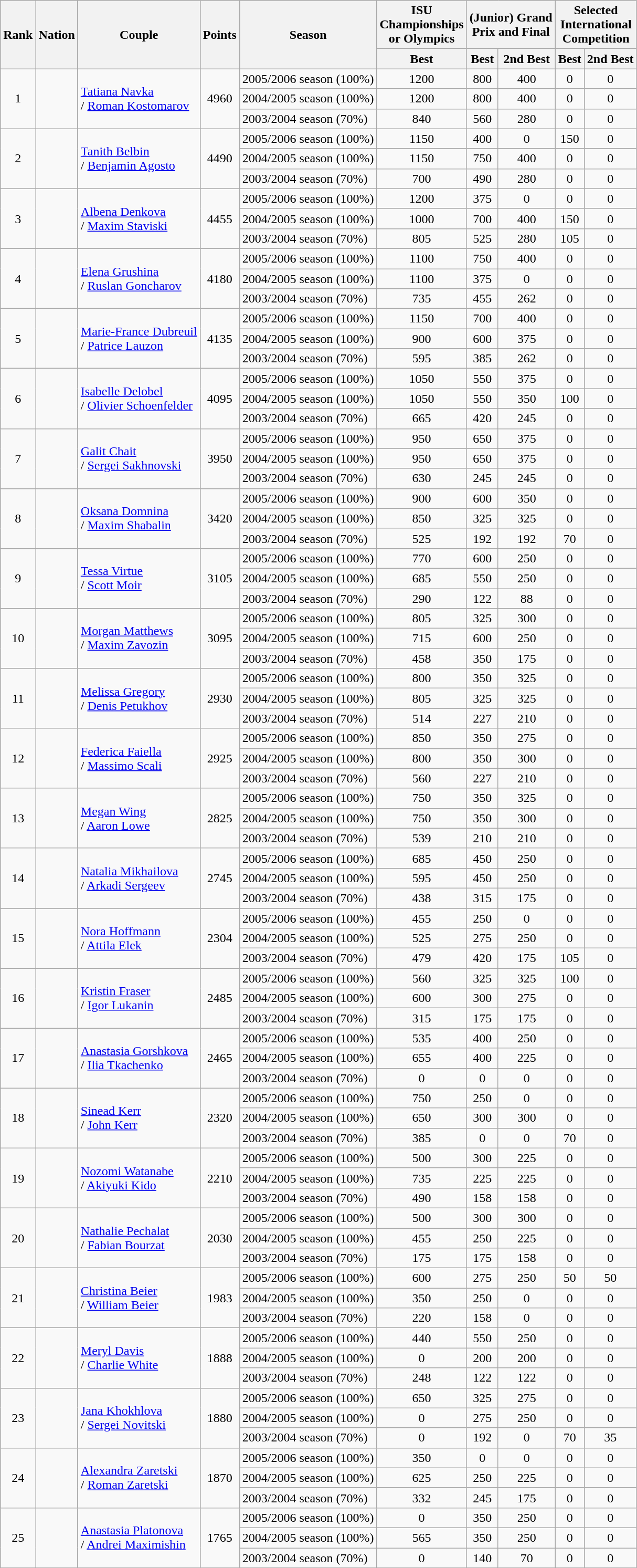<table class="wikitable sortable" style="text-align: center;">
<tr>
<th rowspan="2">Rank</th>
<th rowspan="2">Nation</th>
<th rowspan="2">Couple</th>
<th rowspan="2">Points</th>
<th rowspan="2">Season</th>
<th>ISU <br> Championships <br> or Olympics</th>
<th colspan="2">(Junior) Grand <br> Prix and Final</th>
<th colspan="2">Selected <br> International <br> Competition</th>
</tr>
<tr>
<th>Best</th>
<th>Best</th>
<th>2nd Best</th>
<th>Best</th>
<th>2nd Best</th>
</tr>
<tr>
<td rowspan="3">1</td>
<td rowspan="3" style="text-align: left;"></td>
<td rowspan="3" style="text-align: left;"><a href='#'>Tatiana Navka</a> <br>/ <a href='#'>Roman Kostomarov</a></td>
<td rowspan="3">4960</td>
<td style="text-align: left;">2005/2006 season (100%)</td>
<td>1200</td>
<td>800</td>
<td>400</td>
<td>0</td>
<td>0</td>
</tr>
<tr>
<td style="text-align: left;">2004/2005 season (100%)</td>
<td>1200</td>
<td>800</td>
<td>400</td>
<td>0</td>
<td>0</td>
</tr>
<tr>
<td style="text-align: left;">2003/2004 season (70%)</td>
<td>840</td>
<td>560</td>
<td>280</td>
<td>0</td>
<td>0</td>
</tr>
<tr>
<td rowspan="3">2</td>
<td rowspan="3" style="text-align: left;"></td>
<td rowspan="3" style="text-align: left;"><a href='#'>Tanith Belbin</a> <br>/ <a href='#'>Benjamin Agosto</a></td>
<td rowspan="3">4490</td>
<td style="text-align: left;">2005/2006 season (100%)</td>
<td>1150</td>
<td>400</td>
<td>0</td>
<td>150</td>
<td>0</td>
</tr>
<tr>
<td style="text-align: left;">2004/2005 season (100%)</td>
<td>1150</td>
<td>750</td>
<td>400</td>
<td>0</td>
<td>0</td>
</tr>
<tr>
<td style="text-align: left;">2003/2004 season (70%)</td>
<td>700</td>
<td>490</td>
<td>280</td>
<td>0</td>
<td>0</td>
</tr>
<tr>
<td rowspan="3">3</td>
<td rowspan="3" style="text-align: left;"></td>
<td rowspan="3" style="text-align: left;"><a href='#'>Albena Denkova</a> <br>/ <a href='#'>Maxim Staviski</a></td>
<td rowspan="3">4455</td>
<td style="text-align: left;">2005/2006 season (100%)</td>
<td>1200</td>
<td>375</td>
<td>0</td>
<td>0</td>
<td>0</td>
</tr>
<tr>
<td style="text-align: left;">2004/2005 season (100%)</td>
<td>1000</td>
<td>700</td>
<td>400</td>
<td>150</td>
<td>0</td>
</tr>
<tr>
<td style="text-align: left;">2003/2004 season (70%)</td>
<td>805</td>
<td>525</td>
<td>280</td>
<td>105</td>
<td>0</td>
</tr>
<tr>
<td rowspan="3">4</td>
<td rowspan="3" style="text-align: left;"></td>
<td rowspan="3" style="text-align: left;"><a href='#'>Elena Grushina</a> <br>/ <a href='#'>Ruslan Goncharov</a></td>
<td rowspan="3">4180</td>
<td style="text-align: left;">2005/2006 season (100%)</td>
<td>1100</td>
<td>750</td>
<td>400</td>
<td>0</td>
<td>0</td>
</tr>
<tr>
<td style="text-align: left;">2004/2005 season (100%)</td>
<td>1100</td>
<td>375</td>
<td>0</td>
<td>0</td>
<td>0</td>
</tr>
<tr>
<td style="text-align: left;">2003/2004 season (70%)</td>
<td>735</td>
<td>455</td>
<td>262</td>
<td>0</td>
<td>0</td>
</tr>
<tr>
<td rowspan="3">5</td>
<td rowspan="3" style="text-align: left;"></td>
<td rowspan="3" style="text-align: left;"><a href='#'>Marie-France Dubreuil</a> <br>/ <a href='#'>Patrice Lauzon</a></td>
<td rowspan="3">4135</td>
<td style="text-align: left;">2005/2006 season (100%)</td>
<td>1150</td>
<td>700</td>
<td>400</td>
<td>0</td>
<td>0</td>
</tr>
<tr>
<td style="text-align: left;">2004/2005 season (100%)</td>
<td>900</td>
<td>600</td>
<td>375</td>
<td>0</td>
<td>0</td>
</tr>
<tr>
<td style="text-align: left;">2003/2004 season (70%)</td>
<td>595</td>
<td>385</td>
<td>262</td>
<td>0</td>
<td>0</td>
</tr>
<tr>
<td rowspan="3">6</td>
<td rowspan="3" style="text-align: left;"></td>
<td rowspan="3" style="text-align: left;"><a href='#'>Isabelle Delobel</a> <br>/ <a href='#'>Olivier Schoenfelder</a></td>
<td rowspan="3">4095</td>
<td style="text-align: left;">2005/2006 season (100%)</td>
<td>1050</td>
<td>550</td>
<td>375</td>
<td>0</td>
<td>0</td>
</tr>
<tr>
<td style="text-align: left;">2004/2005 season (100%)</td>
<td>1050</td>
<td>550</td>
<td>350</td>
<td>100</td>
<td>0</td>
</tr>
<tr>
<td style="text-align: left;">2003/2004 season (70%)</td>
<td>665</td>
<td>420</td>
<td>245</td>
<td>0</td>
<td>0</td>
</tr>
<tr>
<td rowspan="3">7</td>
<td rowspan="3" style="text-align: left;"></td>
<td rowspan="3" style="text-align: left;"><a href='#'>Galit Chait</a> <br>/ <a href='#'>Sergei Sakhnovski</a></td>
<td rowspan="3">3950</td>
<td style="text-align: left;">2005/2006 season (100%)</td>
<td>950</td>
<td>650</td>
<td>375</td>
<td>0</td>
<td>0</td>
</tr>
<tr>
<td style="text-align: left;">2004/2005 season (100%)</td>
<td>950</td>
<td>650</td>
<td>375</td>
<td>0</td>
<td>0</td>
</tr>
<tr>
<td style="text-align: left;">2003/2004 season (70%)</td>
<td>630</td>
<td>245</td>
<td>245</td>
<td>0</td>
<td>0</td>
</tr>
<tr>
<td rowspan="3">8</td>
<td rowspan="3" style="text-align: left;"></td>
<td rowspan="3" style="text-align: left;"><a href='#'>Oksana Domnina</a> <br>/ <a href='#'>Maxim Shabalin</a></td>
<td rowspan="3">3420</td>
<td style="text-align: left;">2005/2006 season (100%)</td>
<td>900</td>
<td>600</td>
<td>350</td>
<td>0</td>
<td>0</td>
</tr>
<tr>
<td style="text-align: left;">2004/2005 season (100%)</td>
<td>850</td>
<td>325</td>
<td>325</td>
<td>0</td>
<td>0</td>
</tr>
<tr>
<td style="text-align: left;">2003/2004 season (70%)</td>
<td>525</td>
<td>192</td>
<td>192</td>
<td>70</td>
<td>0</td>
</tr>
<tr>
<td rowspan="3">9</td>
<td rowspan="3" style="text-align: left;"></td>
<td rowspan="3" style="text-align: left;"><a href='#'>Tessa Virtue</a> <br>/ <a href='#'>Scott Moir</a></td>
<td rowspan="3">3105</td>
<td style="text-align: left;">2005/2006 season (100%)</td>
<td>770</td>
<td>600</td>
<td>250</td>
<td>0</td>
<td>0</td>
</tr>
<tr>
<td style="text-align: left;">2004/2005 season (100%)</td>
<td>685</td>
<td>550</td>
<td>250</td>
<td>0</td>
<td>0</td>
</tr>
<tr>
<td style="text-align: left;">2003/2004 season (70%)</td>
<td>290</td>
<td>122</td>
<td>88</td>
<td>0</td>
<td>0</td>
</tr>
<tr>
<td rowspan="3">10</td>
<td rowspan="3" style="text-align: left;"></td>
<td rowspan="3" style="text-align: left;"><a href='#'>Morgan Matthews</a> <br>/ <a href='#'>Maxim Zavozin</a></td>
<td rowspan="3">3095</td>
<td style="text-align: left;">2005/2006 season (100%)</td>
<td>805</td>
<td>325</td>
<td>300</td>
<td>0</td>
<td>0</td>
</tr>
<tr>
<td style="text-align: left;">2004/2005 season (100%)</td>
<td>715</td>
<td>600</td>
<td>250</td>
<td>0</td>
<td>0</td>
</tr>
<tr>
<td style="text-align: left;">2003/2004 season (70%)</td>
<td>458</td>
<td>350</td>
<td>175</td>
<td>0</td>
<td>0</td>
</tr>
<tr>
<td rowspan="3">11</td>
<td rowspan="3" style="text-align: left;"></td>
<td rowspan="3" style="text-align: left;"><a href='#'>Melissa Gregory</a> <br>/ <a href='#'>Denis Petukhov</a></td>
<td rowspan="3">2930</td>
<td style="text-align: left;">2005/2006 season (100%)</td>
<td>800</td>
<td>350</td>
<td>325</td>
<td>0</td>
<td>0</td>
</tr>
<tr>
<td style="text-align: left;">2004/2005 season (100%)</td>
<td>805</td>
<td>325</td>
<td>325</td>
<td>0</td>
<td>0</td>
</tr>
<tr>
<td style="text-align: left;">2003/2004 season (70%)</td>
<td>514</td>
<td>227</td>
<td>210</td>
<td>0</td>
<td>0</td>
</tr>
<tr>
<td rowspan="3">12</td>
<td rowspan="3" style="text-align: left;"></td>
<td rowspan="3" style="text-align: left;"><a href='#'>Federica Faiella</a> <br>/ <a href='#'>Massimo Scali</a></td>
<td rowspan="3">2925</td>
<td style="text-align: left;">2005/2006 season (100%)</td>
<td>850</td>
<td>350</td>
<td>275</td>
<td>0</td>
<td>0</td>
</tr>
<tr>
<td style="text-align: left;">2004/2005 season (100%)</td>
<td>800</td>
<td>350</td>
<td>300</td>
<td>0</td>
<td>0</td>
</tr>
<tr>
<td style="text-align: left;">2003/2004 season (70%)</td>
<td>560</td>
<td>227</td>
<td>210</td>
<td>0</td>
<td>0</td>
</tr>
<tr>
<td rowspan="3">13</td>
<td rowspan="3" style="text-align: left;"></td>
<td rowspan="3" style="text-align: left;"><a href='#'>Megan Wing</a> <br>/ <a href='#'>Aaron Lowe</a></td>
<td rowspan="3">2825</td>
<td style="text-align: left;">2005/2006 season (100%)</td>
<td>750</td>
<td>350</td>
<td>325</td>
<td>0</td>
<td>0</td>
</tr>
<tr>
<td style="text-align: left;">2004/2005 season (100%)</td>
<td>750</td>
<td>350</td>
<td>300</td>
<td>0</td>
<td>0</td>
</tr>
<tr>
<td style="text-align: left;">2003/2004 season (70%)</td>
<td>539</td>
<td>210</td>
<td>210</td>
<td>0</td>
<td>0</td>
</tr>
<tr>
<td rowspan="3">14</td>
<td rowspan="3" style="text-align: left;"></td>
<td rowspan="3" style="text-align: left;"><a href='#'>Natalia Mikhailova</a> <br>/ <a href='#'>Arkadi Sergeev</a></td>
<td rowspan="3">2745</td>
<td style="text-align: left;">2005/2006 season (100%)</td>
<td>685</td>
<td>450</td>
<td>250</td>
<td>0</td>
<td>0</td>
</tr>
<tr>
<td style="text-align: left;">2004/2005 season (100%)</td>
<td>595</td>
<td>450</td>
<td>250</td>
<td>0</td>
<td>0</td>
</tr>
<tr>
<td style="text-align: left;">2003/2004 season (70%)</td>
<td>438</td>
<td>315</td>
<td>175</td>
<td>0</td>
<td>0</td>
</tr>
<tr>
<td rowspan="3">15</td>
<td rowspan="3" style="text-align: left;"></td>
<td rowspan="3" style="text-align: left;"><a href='#'>Nora Hoffmann</a> <br>/ <a href='#'>Attila Elek</a></td>
<td rowspan="3">2304</td>
<td style="text-align: left;">2005/2006 season (100%)</td>
<td>455</td>
<td>250</td>
<td>0</td>
<td>0</td>
<td>0</td>
</tr>
<tr>
<td style="text-align: left;">2004/2005 season (100%)</td>
<td>525</td>
<td>275</td>
<td>250</td>
<td>0</td>
<td>0</td>
</tr>
<tr>
<td style="text-align: left;">2003/2004 season (70%)</td>
<td>479</td>
<td>420</td>
<td>175</td>
<td>105</td>
<td>0</td>
</tr>
<tr>
<td rowspan="3">16</td>
<td rowspan="3" style="text-align: left;"></td>
<td rowspan="3" style="text-align: left;"><a href='#'>Kristin Fraser</a> <br>/ <a href='#'>Igor Lukanin</a></td>
<td rowspan="3">2485</td>
<td style="text-align: left;">2005/2006 season (100%)</td>
<td>560</td>
<td>325</td>
<td>325</td>
<td>100</td>
<td>0</td>
</tr>
<tr>
<td style="text-align: left;">2004/2005 season (100%)</td>
<td>600</td>
<td>300</td>
<td>275</td>
<td>0</td>
<td>0</td>
</tr>
<tr>
<td style="text-align: left;">2003/2004 season (70%)</td>
<td>315</td>
<td>175</td>
<td>175</td>
<td>0</td>
<td>0</td>
</tr>
<tr>
<td rowspan="3">17</td>
<td rowspan="3" style="text-align: left;"></td>
<td rowspan="3" style="text-align: left;"><a href='#'>Anastasia Gorshkova</a> <br>/ <a href='#'>Ilia Tkachenko</a></td>
<td rowspan="3">2465</td>
<td style="text-align: left;">2005/2006 season (100%)</td>
<td>535</td>
<td>400</td>
<td>250</td>
<td>0</td>
<td>0</td>
</tr>
<tr>
<td style="text-align: left;">2004/2005 season (100%)</td>
<td>655</td>
<td>400</td>
<td>225</td>
<td>0</td>
<td>0</td>
</tr>
<tr>
<td style="text-align: left;">2003/2004 season (70%)</td>
<td>0</td>
<td>0</td>
<td>0</td>
<td>0</td>
<td>0</td>
</tr>
<tr>
<td rowspan="3">18</td>
<td rowspan="3" style="text-align: left;"></td>
<td rowspan="3" style="text-align: left;"><a href='#'>Sinead Kerr</a> <br>/ <a href='#'>John Kerr</a></td>
<td rowspan="3">2320</td>
<td style="text-align: left;">2005/2006 season (100%)</td>
<td>750</td>
<td>250</td>
<td>0</td>
<td>0</td>
<td>0</td>
</tr>
<tr>
<td style="text-align: left;">2004/2005 season (100%)</td>
<td>650</td>
<td>300</td>
<td>300</td>
<td>0</td>
<td>0</td>
</tr>
<tr>
<td style="text-align: left;">2003/2004 season (70%)</td>
<td>385</td>
<td>0</td>
<td>0</td>
<td>70</td>
<td>0</td>
</tr>
<tr>
<td rowspan="3">19</td>
<td rowspan="3" style="text-align: left;"></td>
<td rowspan="3" style="text-align: left;"><a href='#'>Nozomi Watanabe</a> <br>/ <a href='#'>Akiyuki Kido</a></td>
<td rowspan="3">2210</td>
<td style="text-align: left;">2005/2006 season (100%)</td>
<td>500</td>
<td>300</td>
<td>225</td>
<td>0</td>
<td>0</td>
</tr>
<tr>
<td style="text-align: left;">2004/2005 season (100%)</td>
<td>735</td>
<td>225</td>
<td>225</td>
<td>0</td>
<td>0</td>
</tr>
<tr>
<td style="text-align: left;">2003/2004 season (70%)</td>
<td>490</td>
<td>158</td>
<td>158</td>
<td>0</td>
<td>0</td>
</tr>
<tr>
<td rowspan="3">20</td>
<td rowspan="3" style="text-align: left;"></td>
<td rowspan="3" style="text-align: left;"><a href='#'>Nathalie Pechalat</a> <br>/ <a href='#'>Fabian Bourzat</a></td>
<td rowspan="3">2030</td>
<td style="text-align: left;">2005/2006 season (100%)</td>
<td>500</td>
<td>300</td>
<td>300</td>
<td>0</td>
<td>0</td>
</tr>
<tr>
<td style="text-align: left;">2004/2005 season (100%)</td>
<td>455</td>
<td>250</td>
<td>225</td>
<td>0</td>
<td>0</td>
</tr>
<tr>
<td style="text-align: left;">2003/2004 season (70%)</td>
<td>175</td>
<td>175</td>
<td>158</td>
<td>0</td>
<td>0</td>
</tr>
<tr>
<td rowspan="3">21</td>
<td rowspan="3" style="text-align: left;"></td>
<td rowspan="3" style="text-align: left;"><a href='#'>Christina Beier</a> <br>/ <a href='#'>William Beier</a></td>
<td rowspan="3">1983</td>
<td style="text-align: left;">2005/2006 season (100%)</td>
<td>600</td>
<td>275</td>
<td>250</td>
<td>50</td>
<td>50</td>
</tr>
<tr>
<td style="text-align: left;">2004/2005 season (100%)</td>
<td>350</td>
<td>250</td>
<td>0</td>
<td>0</td>
<td>0</td>
</tr>
<tr>
<td style="text-align: left;">2003/2004 season (70%)</td>
<td>220</td>
<td>158</td>
<td>0</td>
<td>0</td>
<td>0</td>
</tr>
<tr>
<td rowspan="3">22</td>
<td rowspan="3" style="text-align: left;"></td>
<td rowspan="3" style="text-align: left;"><a href='#'>Meryl Davis</a> <br>/ <a href='#'>Charlie White</a></td>
<td rowspan="3">1888</td>
<td style="text-align: left;">2005/2006 season (100%)</td>
<td>440</td>
<td>550</td>
<td>250</td>
<td>0</td>
<td>0</td>
</tr>
<tr>
<td style="text-align: left;">2004/2005 season (100%)</td>
<td>0</td>
<td>200</td>
<td>200</td>
<td>0</td>
<td>0</td>
</tr>
<tr>
<td style="text-align: left;">2003/2004 season (70%)</td>
<td>248</td>
<td>122</td>
<td>122</td>
<td>0</td>
<td>0</td>
</tr>
<tr>
<td rowspan="3">23</td>
<td rowspan="3" style="text-align: left;"></td>
<td rowspan="3" style="text-align: left;"><a href='#'>Jana Khokhlova</a> <br>/ <a href='#'>Sergei Novitski</a></td>
<td rowspan="3">1880</td>
<td style="text-align: left;">2005/2006 season (100%)</td>
<td>650</td>
<td>325</td>
<td>275</td>
<td>0</td>
<td>0</td>
</tr>
<tr>
<td style="text-align: left;">2004/2005 season (100%)</td>
<td>0</td>
<td>275</td>
<td>250</td>
<td>0</td>
<td>0</td>
</tr>
<tr>
<td style="text-align: left;">2003/2004 season (70%)</td>
<td>0</td>
<td>192</td>
<td>0</td>
<td>70</td>
<td>35</td>
</tr>
<tr>
<td rowspan="3">24</td>
<td rowspan="3" style="text-align: left;"></td>
<td rowspan="3" style="text-align: left;"><a href='#'>Alexandra Zaretski</a> <br>/ <a href='#'>Roman Zaretski</a></td>
<td rowspan="3">1870</td>
<td style="text-align: left;">2005/2006 season (100%)</td>
<td>350</td>
<td>0</td>
<td>0</td>
<td>0</td>
<td>0</td>
</tr>
<tr>
<td style="text-align: left;">2004/2005 season (100%)</td>
<td>625</td>
<td>250</td>
<td>225</td>
<td>0</td>
<td>0</td>
</tr>
<tr>
<td style="text-align: left;">2003/2004 season (70%)</td>
<td>332</td>
<td>245</td>
<td>175</td>
<td>0</td>
<td>0</td>
</tr>
<tr>
<td rowspan="3">25</td>
<td rowspan="3" style="text-align: left;"></td>
<td rowspan="3" style="text-align: left;"><a href='#'>Anastasia Platonova</a> <br>/ <a href='#'>Andrei Maximishin</a></td>
<td rowspan="3">1765</td>
<td style="text-align: left;">2005/2006 season (100%)</td>
<td>0</td>
<td>350</td>
<td>250</td>
<td>0</td>
<td>0</td>
</tr>
<tr>
<td style="text-align: left;">2004/2005 season (100%)</td>
<td>565</td>
<td>350</td>
<td>250</td>
<td>0</td>
<td>0</td>
</tr>
<tr>
<td style="text-align: left;">2003/2004 season (70%)</td>
<td>0</td>
<td>140</td>
<td>70</td>
<td>0</td>
<td>0</td>
</tr>
</table>
